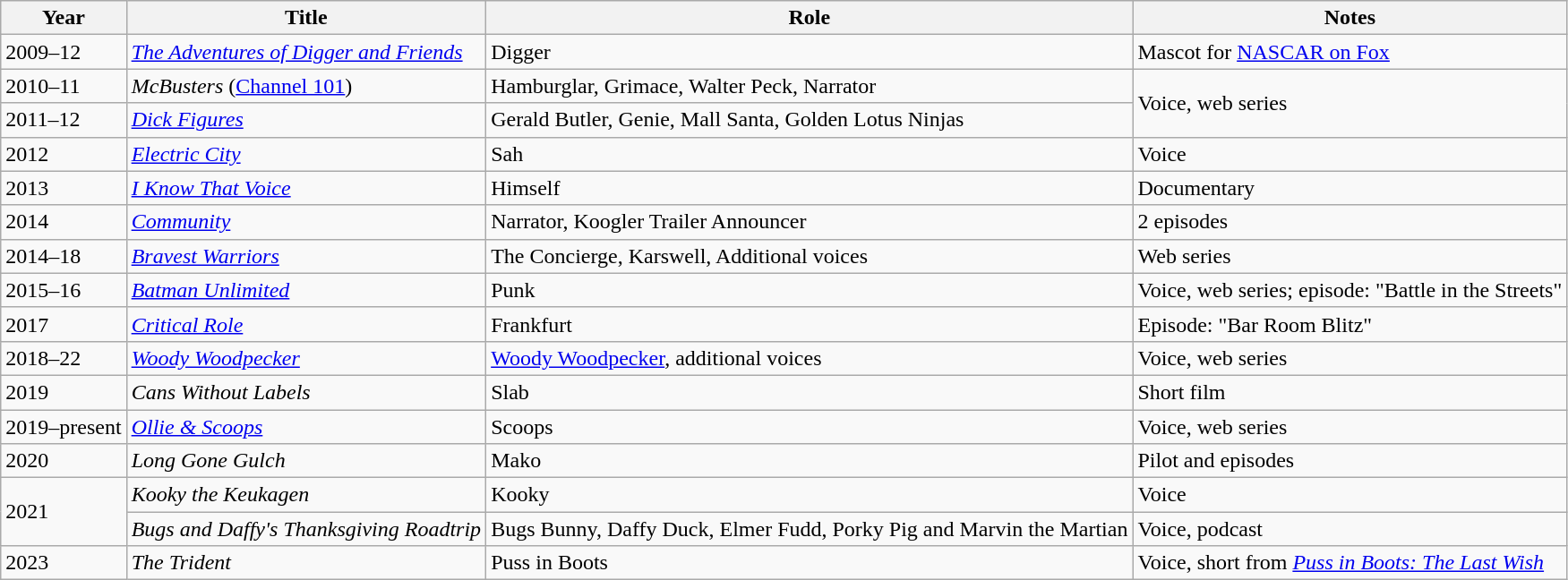<table class="wikitable sortable">
<tr>
<th>Year</th>
<th>Title</th>
<th>Role</th>
<th class="unsortable">Notes</th>
</tr>
<tr>
<td>2009–12</td>
<td data-sort-value="Adventures of Digger and Friends, The"><em><a href='#'>The Adventures of Digger and Friends</a></em></td>
<td>Digger</td>
<td>Mascot for <a href='#'>NASCAR on Fox</a></td>
</tr>
<tr>
<td>2010–11</td>
<td><em>McBusters</em> (<a href='#'>Channel 101</a>)</td>
<td>Hamburglar, Grimace, Walter Peck, Narrator</td>
<td rowspan="2">Voice, web series</td>
</tr>
<tr>
<td>2011–12</td>
<td><em><a href='#'>Dick Figures</a></em></td>
<td>Gerald Butler, Genie, Mall Santa, Golden Lotus Ninjas</td>
</tr>
<tr>
<td>2012</td>
<td><em><a href='#'>Electric City</a></em></td>
<td>Sah</td>
<td>Voice</td>
</tr>
<tr>
<td>2013</td>
<td><em><a href='#'>I Know That Voice</a></em></td>
<td>Himself</td>
<td>Documentary</td>
</tr>
<tr>
<td>2014</td>
<td><em><a href='#'>Community</a></em></td>
<td>Narrator, Koogler Trailer Announcer</td>
<td>2 episodes</td>
</tr>
<tr>
<td>2014–18</td>
<td><em><a href='#'>Bravest Warriors</a></em></td>
<td>The Concierge, Karswell, Additional voices</td>
<td>Web series</td>
</tr>
<tr>
<td>2015–16</td>
<td><em><a href='#'>Batman Unlimited</a></em></td>
<td>Punk</td>
<td>Voice, web series; episode: "Battle in the Streets"</td>
</tr>
<tr>
<td>2017</td>
<td><em><a href='#'>Critical Role</a></em></td>
<td>Frankfurt</td>
<td>Episode: "Bar Room Blitz"</td>
</tr>
<tr>
<td>2018–22</td>
<td><em><a href='#'>Woody Woodpecker</a></em></td>
<td><a href='#'>Woody Woodpecker</a>, additional voices</td>
<td>Voice, web series</td>
</tr>
<tr>
<td>2019</td>
<td><em>Cans Without Labels</em></td>
<td>Slab</td>
<td>Short film</td>
</tr>
<tr>
<td>2019–present</td>
<td><em><a href='#'>Ollie & Scoops</a></em></td>
<td>Scoops</td>
<td>Voice, web series</td>
</tr>
<tr>
<td>2020</td>
<td><em>Long Gone Gulch</em></td>
<td>Mako</td>
<td>Pilot and episodes</td>
</tr>
<tr>
<td rowspan="2">2021</td>
<td><em>Kooky the Keukagen</em></td>
<td>Kooky</td>
<td>Voice</td>
</tr>
<tr>
<td><em>Bugs and Daffy's Thanksgiving Roadtrip</em></td>
<td>Bugs Bunny, Daffy Duck, Elmer Fudd, Porky Pig and Marvin the Martian</td>
<td>Voice, podcast</td>
</tr>
<tr>
<td>2023</td>
<td data-sort-value="Trident, The"><em>The Trident</em></td>
<td>Puss in Boots</td>
<td>Voice, short from <em><a href='#'>Puss in Boots: The Last Wish</a></em></td>
</tr>
</table>
